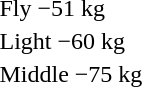<table>
<tr>
<td>Fly −51 kg</td>
<td></td>
<td></td>
<td><br></td>
</tr>
<tr>
<td>Light −60 kg</td>
<td></td>
<td></td>
<td><br></td>
</tr>
<tr>
<td>Middle −75 kg</td>
<td></td>
<td></td>
<td><br></td>
</tr>
<tr>
</tr>
</table>
